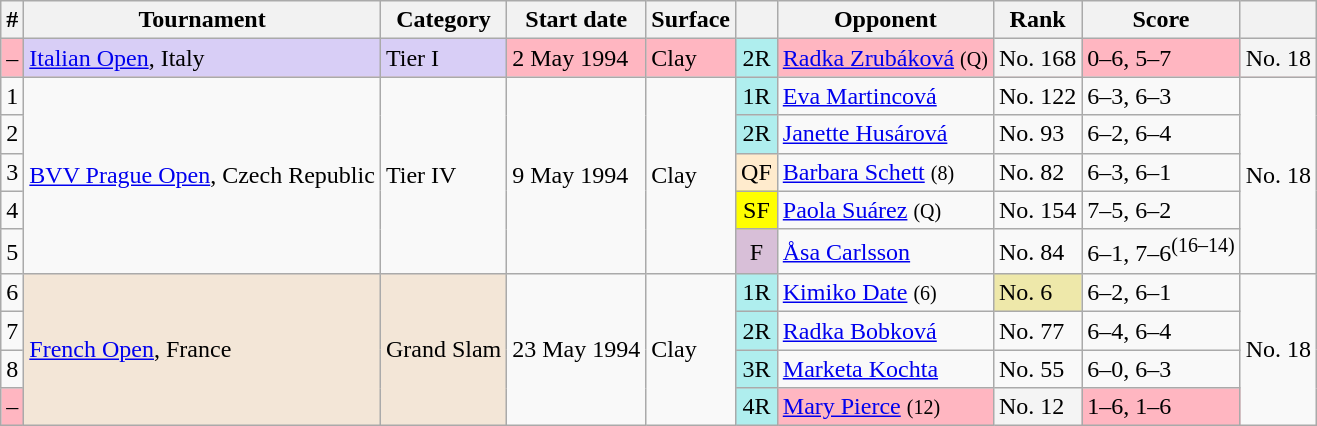<table class="wikitable sortable">
<tr>
<th scope="col">#</th>
<th scope="col">Tournament</th>
<th scope="col">Category</th>
<th scope="col">Start date</th>
<th scope="col">Surface</th>
<th scope="col"></th>
<th scope="col">Opponent</th>
<th scope="col">Rank</th>
<th class="unsortable" scope="col">Score</th>
<th></th>
</tr>
<tr bgcolor="lightpink">
<td align="center">–</td>
<td bgcolor="#d8cef6"><a href='#'>Italian Open</a>, Italy</td>
<td bgcolor="#d8cef6">Tier I</td>
<td>2 May 1994</td>
<td>Clay</td>
<td bgcolor=afeeee align="center">2R</td>
<td> <a href='#'>Radka Zrubáková</a> <small>(Q)</small></td>
<td align="left" bgcolor=#F4F4F4>No. 168</td>
<td>0–6, 5–7</td>
<td bgcolor=#F4F4F4>No. 18</td>
</tr>
<tr>
<td align="center">1</td>
<td rowspan=5><a href='#'>BVV Prague Open</a>, Czech Republic</td>
<td rowspan=5>Tier IV</td>
<td rowspan=5>9 May 1994</td>
<td rowspan=5>Clay</td>
<td bgcolor=afeeee align="center">1R</td>
<td> <a href='#'>Eva Martincová</a></td>
<td>No. 122</td>
<td>6–3, 6–3</td>
<td rowspan=5>No. 18</td>
</tr>
<tr>
<td align="center">2</td>
<td bgcolor=afeeee align="center">2R</td>
<td> <a href='#'>Janette Husárová</a></td>
<td>No. 93</td>
<td>6–2, 6–4</td>
</tr>
<tr>
<td align="center">3</td>
<td bgcolor=ffebcd align="center">QF</td>
<td> <a href='#'>Barbara Schett</a> <small>(8)</small></td>
<td>No. 82</td>
<td>6–3, 6–1</td>
</tr>
<tr>
<td align="center">4</td>
<td bgcolor=yellow align="center">SF</td>
<td> <a href='#'>Paola Suárez</a> <small>(Q)</small></td>
<td>No. 154</td>
<td>7–5, 6–2</td>
</tr>
<tr>
<td align="center">5</td>
<td bgcolor=thistle align="center">F</td>
<td> <a href='#'>Åsa Carlsson</a></td>
<td>No. 84</td>
<td>6–1, 7–6<sup>(16–14)</sup></td>
</tr>
<tr>
<td align="center">6</td>
<td rowspan=4 bgcolor="#f3e6d7"><a href='#'>French Open</a>, France</td>
<td rowspan=4 bgcolor="#f3e6d7">Grand Slam</td>
<td rowspan=4>23 May 1994</td>
<td rowspan=4>Clay</td>
<td bgcolor=afeeee align="center">1R</td>
<td> <a href='#'>Kimiko Date</a> <small>(6)</small></td>
<td bgcolor=eee8aa>No. 6</td>
<td>6–2, 6–1</td>
<td rowspan=4>No. 18</td>
</tr>
<tr>
<td align="center">7</td>
<td bgcolor=afeeee align="center">2R</td>
<td> <a href='#'>Radka Bobková</a></td>
<td>No. 77</td>
<td>6–4, 6–4</td>
</tr>
<tr>
<td align="center">8</td>
<td bgcolor=afeeee align="center">3R</td>
<td> <a href='#'>Marketa Kochta</a></td>
<td>No. 55</td>
<td>6–0, 6–3</td>
</tr>
<tr>
<td bgcolor="lightpink" align=center>–</td>
<td bgcolor=afeeee align="center">4R</td>
<td bgcolor="lightpink"> <a href='#'>Mary Pierce</a> <small>(12)</small></td>
<td align="left" bgcolor=#F4F4F4>No. 12</td>
<td bgcolor="lightpink">1–6, 1–6</td>
</tr>
</table>
